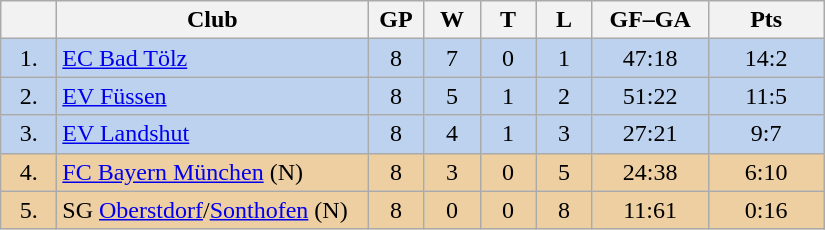<table class="wikitable">
<tr>
<th width="30"></th>
<th width="200">Club</th>
<th width="30">GP</th>
<th width="30">W</th>
<th width="30">T</th>
<th width="30">L</th>
<th width="70">GF–GA</th>
<th width="70">Pts</th>
</tr>
<tr bgcolor="#BCD2EE" align="center">
<td>1.</td>
<td align="left"><a href='#'>EC Bad Tölz</a></td>
<td>8</td>
<td>7</td>
<td>0</td>
<td>1</td>
<td>47:18</td>
<td>14:2</td>
</tr>
<tr bgcolor=#BCD2EE align="center">
<td>2.</td>
<td align="left"><a href='#'>EV Füssen</a></td>
<td>8</td>
<td>5</td>
<td>1</td>
<td>2</td>
<td>51:22</td>
<td>11:5</td>
</tr>
<tr bgcolor=#BCD2EE align="center">
<td>3.</td>
<td align="left"><a href='#'>EV Landshut</a></td>
<td>8</td>
<td>4</td>
<td>1</td>
<td>3</td>
<td>27:21</td>
<td>9:7</td>
</tr>
<tr bgcolor=#EECFA1 align="center">
<td>4.</td>
<td align="left"><a href='#'>FC Bayern München</a> (N)</td>
<td>8</td>
<td>3</td>
<td>0</td>
<td>5</td>
<td>24:38</td>
<td>6:10</td>
</tr>
<tr bgcolor=#EECFA1 align="center">
<td>5.</td>
<td align="left">SG <a href='#'>Oberstdorf</a>/<a href='#'>Sonthofen</a> (N)</td>
<td>8</td>
<td>0</td>
<td>0</td>
<td>8</td>
<td>11:61</td>
<td>0:16</td>
</tr>
</table>
